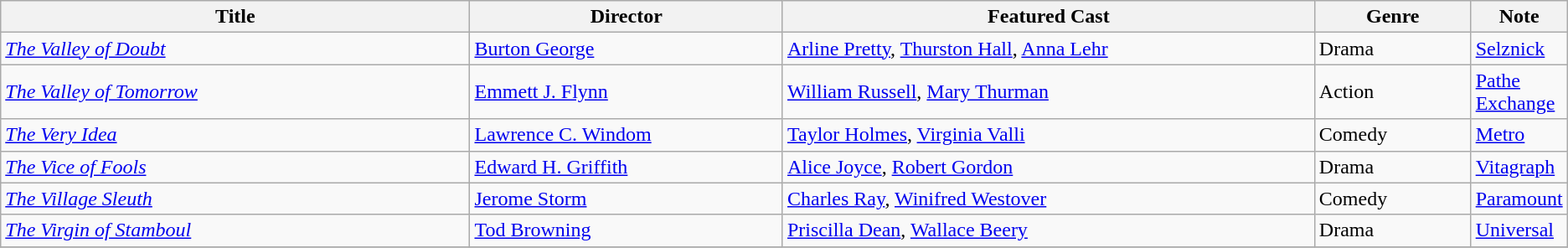<table class="wikitable">
<tr>
<th style="width:30%;">Title</th>
<th style="width:20%;">Director</th>
<th style="width:34%;">Featured Cast</th>
<th style="width:10%;">Genre</th>
<th style="width:10%;">Note</th>
</tr>
<tr>
<td><em><a href='#'>The Valley of Doubt</a></em></td>
<td><a href='#'>Burton George</a></td>
<td><a href='#'>Arline Pretty</a>, <a href='#'>Thurston Hall</a>, <a href='#'>Anna Lehr</a></td>
<td>Drama</td>
<td><a href='#'>Selznick</a></td>
</tr>
<tr>
<td><em><a href='#'>The Valley of Tomorrow</a> </em></td>
<td><a href='#'>Emmett J. Flynn</a></td>
<td><a href='#'>William Russell</a>, <a href='#'>Mary Thurman</a></td>
<td>Action</td>
<td><a href='#'>Pathe Exchange</a></td>
</tr>
<tr>
<td><em><a href='#'>The Very Idea</a></em></td>
<td><a href='#'>Lawrence C. Windom</a></td>
<td><a href='#'>Taylor Holmes</a>, <a href='#'>Virginia Valli</a></td>
<td>Comedy</td>
<td><a href='#'>Metro</a></td>
</tr>
<tr>
<td><em><a href='#'>The Vice of Fools</a></em></td>
<td><a href='#'>Edward H. Griffith</a></td>
<td><a href='#'>Alice Joyce</a>, <a href='#'>Robert Gordon</a></td>
<td>Drama</td>
<td><a href='#'>Vitagraph</a></td>
</tr>
<tr>
<td><em><a href='#'>The Village Sleuth</a></em></td>
<td><a href='#'>Jerome Storm</a></td>
<td><a href='#'>Charles Ray</a>, <a href='#'>Winifred Westover</a></td>
<td>Comedy</td>
<td><a href='#'>Paramount</a></td>
</tr>
<tr>
<td><em><a href='#'>The Virgin of Stamboul</a></em></td>
<td><a href='#'>Tod Browning</a></td>
<td><a href='#'>Priscilla Dean</a>, <a href='#'>Wallace Beery</a></td>
<td>Drama</td>
<td><a href='#'>Universal</a></td>
</tr>
<tr>
</tr>
</table>
